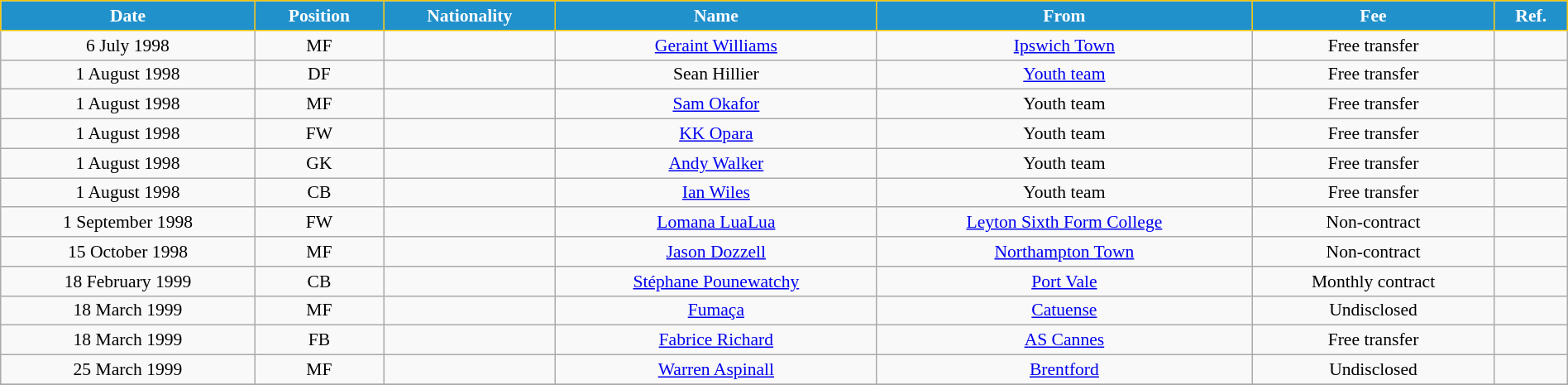<table class="wikitable" style="text-align:center; font-size:90%; width:100%;">
<tr>
<th style="background:#2191CC; color:white; border:1px solid #F7C408; text-align:center;">Date</th>
<th style="background:#2191CC; color:white; border:1px solid #F7C408; text-align:center;">Position</th>
<th style="background:#2191CC; color:white; border:1px solid #F7C408; text-align:center;">Nationality</th>
<th style="background:#2191CC; color:white; border:1px solid #F7C408; text-align:center;">Name</th>
<th style="background:#2191CC; color:white; border:1px solid #F7C408; text-align:center;">From</th>
<th style="background:#2191CC; color:white; border:1px solid #F7C408; text-align:center;">Fee</th>
<th style="background:#2191CC; color:white; border:1px solid #F7C408; text-align:center;">Ref.</th>
</tr>
<tr>
<td>6 July 1998</td>
<td>MF</td>
<td></td>
<td><a href='#'>Geraint Williams</a></td>
<td> <a href='#'>Ipswich Town</a></td>
<td>Free transfer</td>
<td></td>
</tr>
<tr>
<td>1 August 1998</td>
<td>DF</td>
<td></td>
<td>Sean Hillier</td>
<td><a href='#'>Youth team</a></td>
<td>Free transfer</td>
<td></td>
</tr>
<tr>
<td>1 August 1998</td>
<td>MF</td>
<td></td>
<td><a href='#'>Sam Okafor</a></td>
<td>Youth team</td>
<td>Free transfer</td>
<td></td>
</tr>
<tr>
<td>1 August 1998</td>
<td>FW</td>
<td></td>
<td><a href='#'>KK Opara</a></td>
<td>Youth team</td>
<td>Free transfer</td>
<td></td>
</tr>
<tr>
<td>1 August 1998</td>
<td>GK</td>
<td></td>
<td><a href='#'>Andy Walker</a></td>
<td>Youth team</td>
<td>Free transfer</td>
<td></td>
</tr>
<tr>
<td>1 August 1998</td>
<td>CB</td>
<td></td>
<td><a href='#'>Ian Wiles</a></td>
<td>Youth team</td>
<td>Free transfer</td>
<td></td>
</tr>
<tr>
<td>1 September 1998</td>
<td>FW</td>
<td></td>
<td><a href='#'>Lomana LuaLua</a></td>
<td><a href='#'>Leyton Sixth Form College</a></td>
<td>Non-contract</td>
<td></td>
</tr>
<tr>
<td>15 October 1998</td>
<td>MF</td>
<td></td>
<td><a href='#'>Jason Dozzell</a></td>
<td> <a href='#'>Northampton Town</a></td>
<td>Non-contract</td>
<td></td>
</tr>
<tr>
<td>18 February 1999</td>
<td>CB</td>
<td></td>
<td><a href='#'>Stéphane Pounewatchy</a></td>
<td> <a href='#'>Port Vale</a></td>
<td>Monthly contract</td>
<td></td>
</tr>
<tr>
<td>18 March 1999</td>
<td>MF</td>
<td></td>
<td><a href='#'>Fumaça</a></td>
<td> <a href='#'>Catuense</a></td>
<td>Undisclosed</td>
<td></td>
</tr>
<tr>
<td>18 March 1999</td>
<td>FB</td>
<td></td>
<td><a href='#'>Fabrice Richard</a></td>
<td> <a href='#'>AS Cannes</a></td>
<td>Free transfer</td>
<td></td>
</tr>
<tr>
<td>25 March 1999</td>
<td>MF</td>
<td></td>
<td><a href='#'>Warren Aspinall</a></td>
<td> <a href='#'>Brentford</a></td>
<td>Undisclosed</td>
<td></td>
</tr>
<tr>
</tr>
</table>
